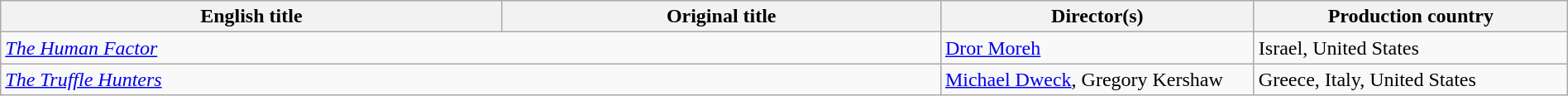<table class="wikitable" width=100%>
<tr>
<th scope="col" width="32%">English title</th>
<th scope="col" width="28%">Original title</th>
<th scope="col" width="20%">Director(s)</th>
<th scope="col" width="20%">Production country</th>
</tr>
<tr>
<td colspan=2><em><a href='#'>The Human Factor</a></em></td>
<td><a href='#'>Dror Moreh</a></td>
<td>Israel, United States</td>
</tr>
<tr>
<td colspan=2><em><a href='#'>The Truffle Hunters</a></em></td>
<td><a href='#'>Michael Dweck</a>, Gregory Kershaw</td>
<td>Greece, Italy, United States</td>
</tr>
</table>
